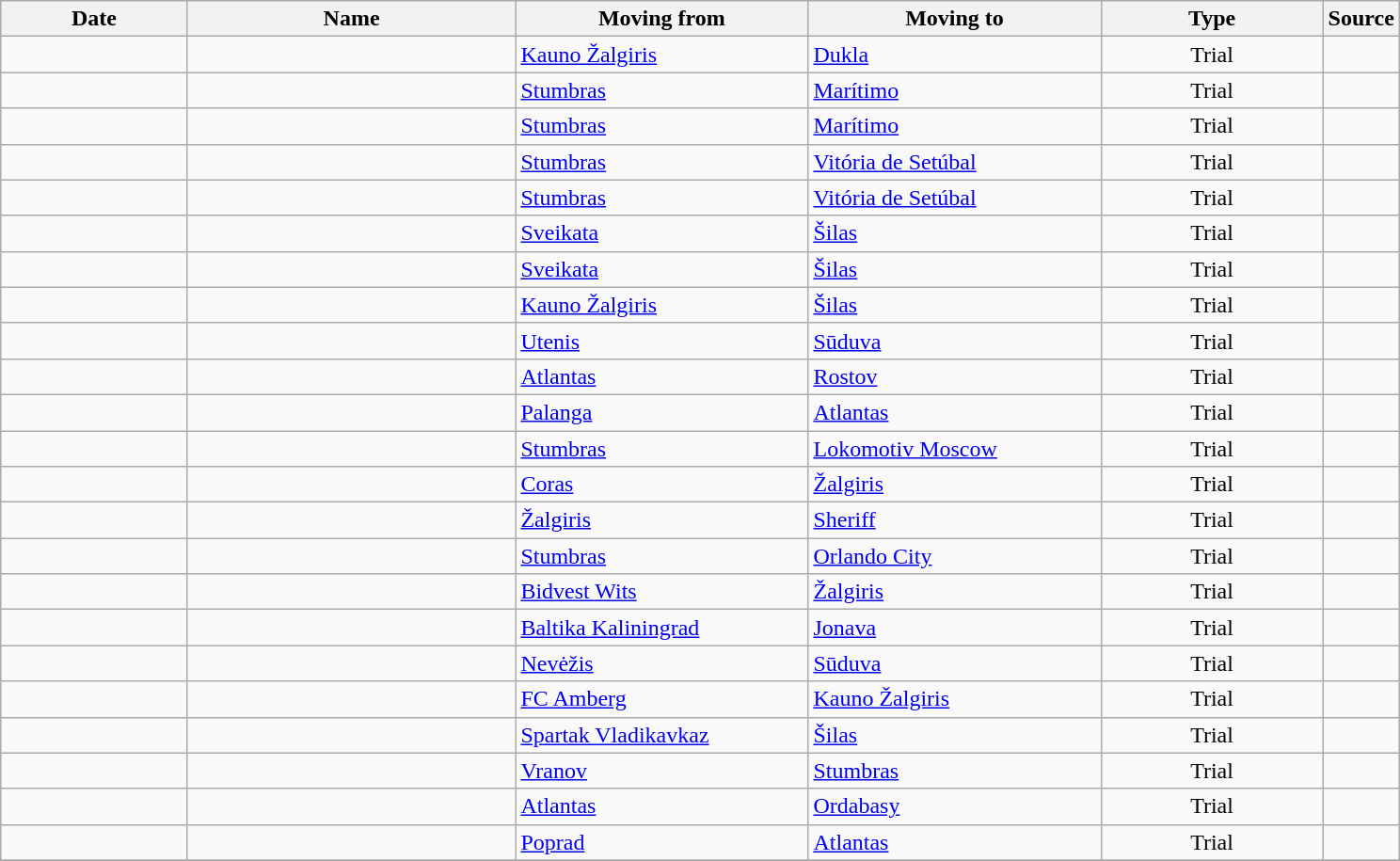<table class="wikitable sortable">
<tr>
<th style="width:125px;">Date</th>
<th style="width:225px;">Name</th>
<th style="width:200px;">Moving from</th>
<th style="width:200px;">Moving to</th>
<th style="width:150px;">Type</th>
<th style="width:20px;">Source</th>
</tr>
<tr>
<td align=center></td>
<td> </td>
<td><a href='#'>Kauno Žalgiris</a></td>
<td> <a href='#'>Dukla</a></td>
<td align=center>Trial</td>
<td align=center></td>
</tr>
<tr>
<td align=center></td>
<td> </td>
<td><a href='#'>Stumbras</a></td>
<td> <a href='#'>Marítimo</a></td>
<td align=center>Trial</td>
<td align=center></td>
</tr>
<tr>
<td align=center></td>
<td> </td>
<td><a href='#'>Stumbras</a></td>
<td> <a href='#'>Marítimo</a></td>
<td align=center>Trial</td>
<td align=center></td>
</tr>
<tr>
<td align=center></td>
<td> </td>
<td><a href='#'>Stumbras</a></td>
<td> <a href='#'>Vitória de Setúbal</a></td>
<td align=center>Trial</td>
<td align=center></td>
</tr>
<tr>
<td align=center></td>
<td> </td>
<td><a href='#'>Stumbras</a></td>
<td> <a href='#'>Vitória de Setúbal</a></td>
<td align=center>Trial</td>
<td align=center></td>
</tr>
<tr>
<td align=center></td>
<td> </td>
<td><a href='#'>Sveikata</a></td>
<td><a href='#'>Šilas</a></td>
<td align=center>Trial</td>
<td align=center></td>
</tr>
<tr>
<td align=center></td>
<td> </td>
<td><a href='#'>Sveikata</a></td>
<td><a href='#'>Šilas</a></td>
<td align=center>Trial</td>
<td align=center></td>
</tr>
<tr>
<td align=center></td>
<td> </td>
<td><a href='#'>Kauno Žalgiris</a></td>
<td><a href='#'>Šilas</a></td>
<td align=center>Trial</td>
<td align=center></td>
</tr>
<tr>
<td align=center></td>
<td> </td>
<td><a href='#'>Utenis</a></td>
<td><a href='#'>Sūduva</a></td>
<td align=center>Trial</td>
<td align=center></td>
</tr>
<tr>
<td align=center></td>
<td> </td>
<td><a href='#'>Atlantas</a></td>
<td> <a href='#'>Rostov</a></td>
<td align=center>Trial</td>
<td align=center></td>
</tr>
<tr>
<td align=center></td>
<td> </td>
<td><a href='#'>Palanga</a></td>
<td><a href='#'>Atlantas</a></td>
<td align=center>Trial</td>
<td align=center></td>
</tr>
<tr>
<td align=center></td>
<td> </td>
<td><a href='#'>Stumbras</a></td>
<td> <a href='#'>Lokomotiv Moscow</a></td>
<td align=center>Trial</td>
<td align=center></td>
</tr>
<tr>
<td align=center></td>
<td> </td>
<td> <a href='#'>Coras</a></td>
<td><a href='#'>Žalgiris</a></td>
<td align=center>Trial</td>
<td align=center></td>
</tr>
<tr>
<td align=center></td>
<td> </td>
<td><a href='#'>Žalgiris</a></td>
<td> <a href='#'>Sheriff</a></td>
<td align=center>Trial</td>
<td align=center></td>
</tr>
<tr>
<td align=center></td>
<td> </td>
<td><a href='#'>Stumbras</a></td>
<td> <a href='#'>Orlando City</a></td>
<td align=center>Trial</td>
<td align=center></td>
</tr>
<tr>
<td align=center></td>
<td> </td>
<td> <a href='#'>Bidvest Wits</a></td>
<td><a href='#'>Žalgiris</a></td>
<td align=center>Trial</td>
<td align=center></td>
</tr>
<tr>
<td align=center></td>
<td> </td>
<td> <a href='#'>Baltika Kaliningrad</a></td>
<td><a href='#'>Jonava</a></td>
<td align=center>Trial</td>
<td align=center></td>
</tr>
<tr>
<td align=center></td>
<td> </td>
<td><a href='#'>Nevėžis</a></td>
<td><a href='#'>Sūduva</a></td>
<td align=center>Trial</td>
<td align=center></td>
</tr>
<tr>
<td align=center></td>
<td> </td>
<td> <a href='#'>FC Amberg</a></td>
<td><a href='#'>Kauno Žalgiris</a></td>
<td align=center>Trial</td>
<td align=center></td>
</tr>
<tr>
<td align=center></td>
<td> </td>
<td> <a href='#'>Spartak Vladikavkaz</a></td>
<td><a href='#'>Šilas</a></td>
<td align=center>Trial</td>
<td align=center></td>
</tr>
<tr>
<td align=center></td>
<td> </td>
<td> <a href='#'>Vranov</a></td>
<td><a href='#'>Stumbras</a></td>
<td align=center>Trial</td>
<td align=center></td>
</tr>
<tr>
<td align=center></td>
<td> </td>
<td><a href='#'>Atlantas</a></td>
<td> <a href='#'>Ordabasy</a></td>
<td align=center>Trial</td>
<td align=center></td>
</tr>
<tr>
<td align=center></td>
<td> </td>
<td> <a href='#'>Poprad</a></td>
<td><a href='#'>Atlantas</a></td>
<td align=center>Trial</td>
<td align=center></td>
</tr>
<tr>
</tr>
</table>
